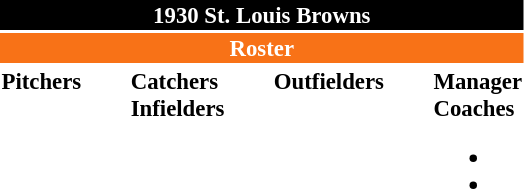<table class="toccolours" style="font-size: 95%;">
<tr>
<th colspan="10" style="background-color: black; color: white; text-align: center;">1930 St. Louis Browns</th>
</tr>
<tr>
<td colspan="10" style="background-color: #F87217; color: white; text-align: center;"><strong>Roster</strong></td>
</tr>
<tr>
<td valign="top"><strong>Pitchers</strong><br>








</td>
<td width="25px"></td>
<td valign="top"><strong>Catchers</strong><br>



<strong>Infielders</strong>








</td>
<td width="25px"></td>
<td valign="top"><strong>Outfielders</strong><br>






</td>
<td width="25px"></td>
<td valign="top"><strong>Manager</strong><br>
<strong>Coaches</strong><ul><li></li><li></li></ul></td>
</tr>
<tr>
</tr>
</table>
